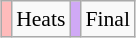<table class="wikitable" style="margin:0.5em auto; font-size:90%; line-height:1.25em'">
<tr>
<td bgcolor="#FFBBBB" align=center></td>
<td>Heats</td>
<td bgcolor="#D0A9F5" align=center></td>
<td>Final</td>
</tr>
</table>
